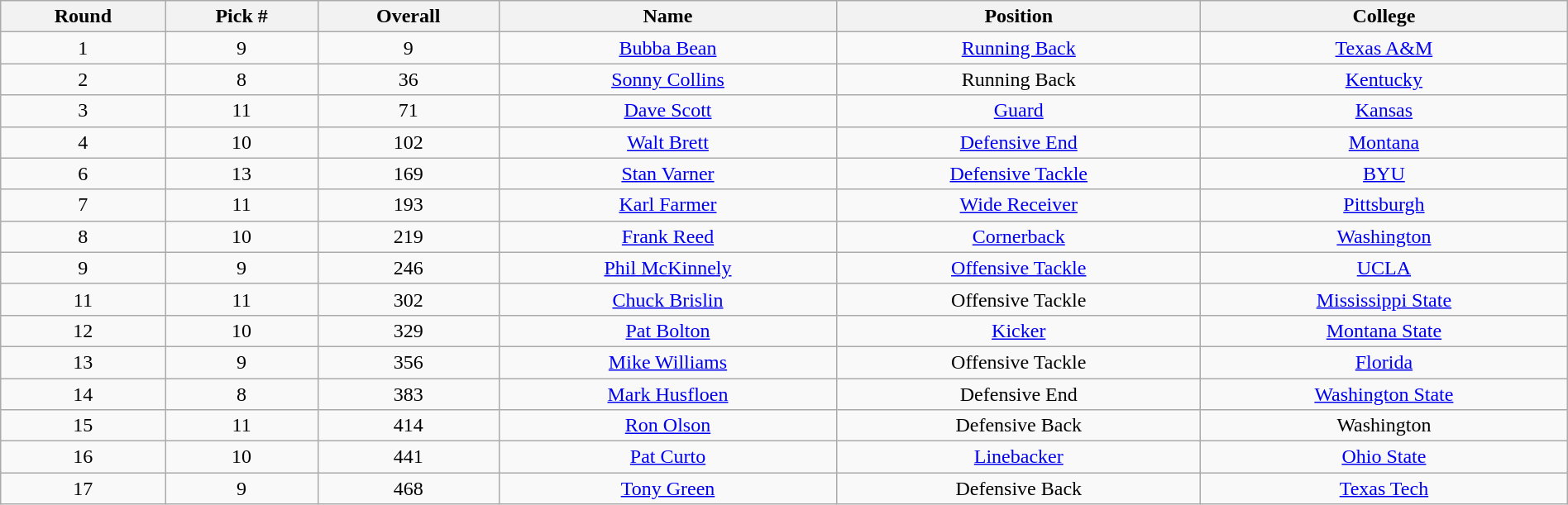<table class="wikitable sortable sortable" style="width: 100%; text-align:center">
<tr>
<th>Round</th>
<th>Pick #</th>
<th>Overall</th>
<th>Name</th>
<th>Position</th>
<th>College</th>
</tr>
<tr>
<td>1</td>
<td>9</td>
<td>9</td>
<td><a href='#'>Bubba Bean</a></td>
<td><a href='#'>Running Back</a></td>
<td><a href='#'>Texas A&M</a></td>
</tr>
<tr>
<td>2</td>
<td>8</td>
<td>36</td>
<td><a href='#'>Sonny Collins</a></td>
<td>Running Back</td>
<td><a href='#'>Kentucky</a></td>
</tr>
<tr>
<td>3</td>
<td>11</td>
<td>71</td>
<td><a href='#'>Dave Scott</a></td>
<td><a href='#'>Guard</a></td>
<td><a href='#'>Kansas</a></td>
</tr>
<tr>
<td>4</td>
<td>10</td>
<td>102</td>
<td><a href='#'>Walt Brett</a></td>
<td><a href='#'>Defensive End</a></td>
<td><a href='#'>Montana</a></td>
</tr>
<tr>
<td>6</td>
<td>13</td>
<td>169</td>
<td><a href='#'>Stan Varner</a></td>
<td><a href='#'>Defensive Tackle</a></td>
<td><a href='#'>BYU</a></td>
</tr>
<tr>
<td>7</td>
<td>11</td>
<td>193</td>
<td><a href='#'>Karl Farmer</a></td>
<td><a href='#'>Wide Receiver</a></td>
<td><a href='#'>Pittsburgh</a></td>
</tr>
<tr>
<td>8</td>
<td>10</td>
<td>219</td>
<td><a href='#'>Frank Reed</a></td>
<td><a href='#'>Cornerback</a></td>
<td><a href='#'>Washington</a></td>
</tr>
<tr>
<td>9</td>
<td>9</td>
<td>246</td>
<td><a href='#'>Phil McKinnely</a></td>
<td><a href='#'>Offensive Tackle</a></td>
<td><a href='#'>UCLA</a></td>
</tr>
<tr>
<td>11</td>
<td>11</td>
<td>302</td>
<td><a href='#'>Chuck Brislin</a></td>
<td>Offensive Tackle</td>
<td><a href='#'>Mississippi State</a></td>
</tr>
<tr>
<td>12</td>
<td>10</td>
<td>329</td>
<td><a href='#'>Pat Bolton</a></td>
<td><a href='#'>Kicker</a></td>
<td><a href='#'>Montana State</a></td>
</tr>
<tr>
<td>13</td>
<td>9</td>
<td>356</td>
<td><a href='#'>Mike Williams</a></td>
<td>Offensive Tackle</td>
<td><a href='#'>Florida</a></td>
</tr>
<tr>
<td>14</td>
<td>8</td>
<td>383</td>
<td><a href='#'>Mark Husfloen</a></td>
<td>Defensive End</td>
<td><a href='#'>Washington State</a></td>
</tr>
<tr>
<td>15</td>
<td>11</td>
<td>414</td>
<td><a href='#'>Ron Olson</a></td>
<td>Defensive Back</td>
<td>Washington</td>
</tr>
<tr>
<td>16</td>
<td>10</td>
<td>441</td>
<td><a href='#'>Pat Curto</a></td>
<td><a href='#'>Linebacker</a></td>
<td><a href='#'>Ohio State</a></td>
</tr>
<tr>
<td>17</td>
<td>9</td>
<td>468</td>
<td><a href='#'>Tony Green</a></td>
<td>Defensive Back</td>
<td><a href='#'>Texas Tech</a></td>
</tr>
</table>
